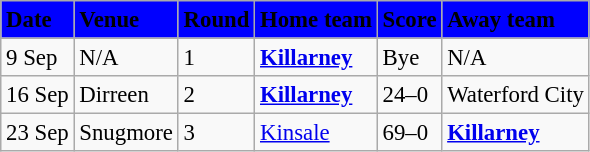<table class="wikitable" style=" float:left; margin:0.5em auto; font-size:95%">
<tr bgcolor="#0000FF">
<td><strong>Date</strong></td>
<td><strong>Venue</strong></td>
<td><strong>Round</strong></td>
<td><strong>Home team</strong></td>
<td><strong>Score</strong></td>
<td><strong>Away team</strong></td>
</tr>
<tr>
<td>9 Sep</td>
<td>N/A</td>
<td>1</td>
<td><strong><a href='#'>Killarney</a></strong></td>
<td>Bye</td>
<td>N/A</td>
</tr>
<tr>
<td>16 Sep</td>
<td>Dirreen</td>
<td>2</td>
<td><strong><a href='#'>Killarney</a></strong></td>
<td>24–0</td>
<td>Waterford City</td>
</tr>
<tr>
<td>23 Sep</td>
<td>Snugmore</td>
<td>3</td>
<td><a href='#'>Kinsale</a></td>
<td>69–0</td>
<td><strong><a href='#'>Killarney</a></strong></td>
</tr>
</table>
